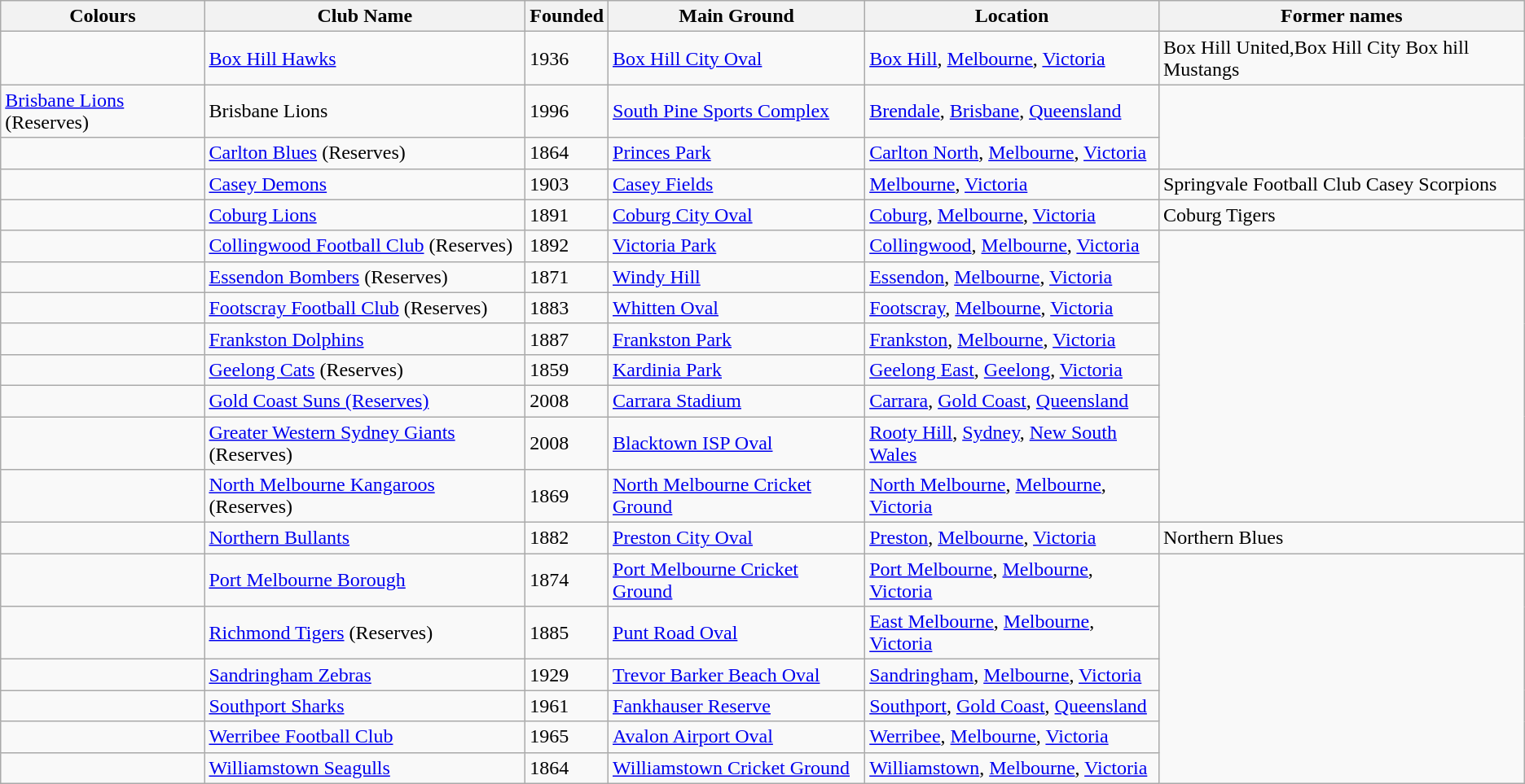<table class="wikitable sortable">
<tr>
<th>Colours</th>
<th>Club Name</th>
<th>Founded</th>
<th>Main Ground</th>
<th>Location</th>
<th>Former names</th>
</tr>
<tr>
<td></td>
<td><a href='#'>Box Hill Hawks</a></td>
<td>1936</td>
<td><a href='#'>Box Hill City Oval</a></td>
<td><a href='#'>Box Hill</a>, <a href='#'>Melbourne</a>, <a href='#'>Victoria</a></td>
<td>Box Hill United,Box Hill City Box hill Mustangs</td>
</tr>
<tr>
<td><a href='#'>Brisbane Lions</a> (Reserves)</td>
<td>Brisbane Lions</td>
<td>1996</td>
<td><a href='#'>South Pine Sports Complex</a></td>
<td><a href='#'>Brendale</a>, <a href='#'>Brisbane</a>, <a href='#'>Queensland</a></td>
</tr>
<tr>
<td></td>
<td><a href='#'>Carlton Blues</a> (Reserves)</td>
<td>1864</td>
<td><a href='#'>Princes Park</a></td>
<td><a href='#'>Carlton North</a>, <a href='#'>Melbourne</a>, <a href='#'>Victoria</a></td>
</tr>
<tr>
<td></td>
<td><a href='#'>Casey Demons</a></td>
<td>1903</td>
<td><a href='#'>Casey Fields</a></td>
<td><a href='#'>Melbourne</a>, <a href='#'>Victoria</a></td>
<td>Springvale Football Club Casey Scorpions</td>
</tr>
<tr>
<td></td>
<td><a href='#'>Coburg Lions</a></td>
<td>1891</td>
<td><a href='#'>Coburg City Oval</a></td>
<td><a href='#'>Coburg</a>, <a href='#'>Melbourne</a>, <a href='#'>Victoria</a></td>
<td>Coburg Tigers</td>
</tr>
<tr>
<td></td>
<td><a href='#'>Collingwood Football Club</a> (Reserves)</td>
<td>1892</td>
<td><a href='#'>Victoria Park</a></td>
<td><a href='#'>Collingwood</a>, <a href='#'>Melbourne</a>, <a href='#'>Victoria</a></td>
</tr>
<tr>
<td></td>
<td><a href='#'>Essendon Bombers</a> (Reserves)</td>
<td>1871</td>
<td><a href='#'>Windy Hill</a></td>
<td><a href='#'>Essendon</a>, <a href='#'>Melbourne</a>, <a href='#'>Victoria</a></td>
</tr>
<tr>
<td></td>
<td><a href='#'>Footscray Football Club</a> (Reserves)</td>
<td>1883</td>
<td><a href='#'>Whitten Oval</a></td>
<td><a href='#'>Footscray</a>, <a href='#'>Melbourne</a>, <a href='#'>Victoria</a></td>
</tr>
<tr>
<td></td>
<td><a href='#'>Frankston Dolphins</a></td>
<td>1887</td>
<td><a href='#'>Frankston Park</a></td>
<td><a href='#'>Frankston</a>, <a href='#'>Melbourne</a>, <a href='#'>Victoria</a></td>
</tr>
<tr>
<td></td>
<td><a href='#'>Geelong Cats</a> (Reserves)</td>
<td>1859</td>
<td><a href='#'>Kardinia Park</a></td>
<td><a href='#'>Geelong East</a>, <a href='#'>Geelong</a>, <a href='#'>Victoria</a></td>
</tr>
<tr>
<td></td>
<td><a href='#'>Gold Coast Suns (Reserves)</a></td>
<td>2008</td>
<td><a href='#'>Carrara Stadium</a></td>
<td><a href='#'>Carrara</a>, <a href='#'>Gold Coast</a>, <a href='#'>Queensland</a></td>
</tr>
<tr>
<td></td>
<td><a href='#'>Greater Western Sydney Giants</a> (Reserves)</td>
<td>2008</td>
<td><a href='#'>Blacktown ISP Oval</a></td>
<td><a href='#'>Rooty Hill</a>, <a href='#'>Sydney</a>, <a href='#'>New South Wales</a></td>
</tr>
<tr>
<td></td>
<td><a href='#'>North Melbourne Kangaroos</a> (Reserves)</td>
<td>1869</td>
<td><a href='#'>North Melbourne Cricket Ground</a></td>
<td><a href='#'>North Melbourne</a>, <a href='#'>Melbourne</a>, <a href='#'>Victoria</a></td>
</tr>
<tr>
<td></td>
<td><a href='#'>Northern Bullants</a></td>
<td>1882</td>
<td><a href='#'>Preston City Oval</a></td>
<td><a href='#'>Preston</a>, <a href='#'>Melbourne</a>, <a href='#'>Victoria</a></td>
<td>Northern Blues</td>
</tr>
<tr>
<td></td>
<td><a href='#'>Port Melbourne Borough</a></td>
<td>1874</td>
<td><a href='#'>Port Melbourne Cricket Ground</a></td>
<td><a href='#'>Port Melbourne</a>, <a href='#'>Melbourne</a>, <a href='#'>Victoria</a></td>
</tr>
<tr>
<td></td>
<td><a href='#'>Richmond Tigers</a> (Reserves)</td>
<td>1885</td>
<td><a href='#'>Punt Road Oval</a></td>
<td><a href='#'>East Melbourne</a>, <a href='#'>Melbourne</a>, <a href='#'>Victoria</a></td>
</tr>
<tr>
<td></td>
<td><a href='#'>Sandringham Zebras</a></td>
<td>1929</td>
<td><a href='#'>Trevor Barker Beach Oval</a></td>
<td><a href='#'>Sandringham</a>, <a href='#'>Melbourne</a>, <a href='#'>Victoria</a></td>
</tr>
<tr>
<td></td>
<td><a href='#'>Southport Sharks</a></td>
<td>1961</td>
<td><a href='#'>Fankhauser Reserve</a></td>
<td><a href='#'>Southport</a>, <a href='#'>Gold Coast</a>, <a href='#'>Queensland</a></td>
</tr>
<tr>
<td></td>
<td><a href='#'>Werribee Football Club</a></td>
<td>1965</td>
<td><a href='#'>Avalon Airport Oval</a></td>
<td><a href='#'>Werribee</a>, <a href='#'>Melbourne</a>, <a href='#'>Victoria</a></td>
</tr>
<tr>
<td></td>
<td><a href='#'>Williamstown Seagulls</a></td>
<td>1864</td>
<td><a href='#'>Williamstown Cricket Ground</a></td>
<td><a href='#'>Williamstown</a>, <a href='#'>Melbourne</a>, <a href='#'>Victoria</a></td>
</tr>
</table>
